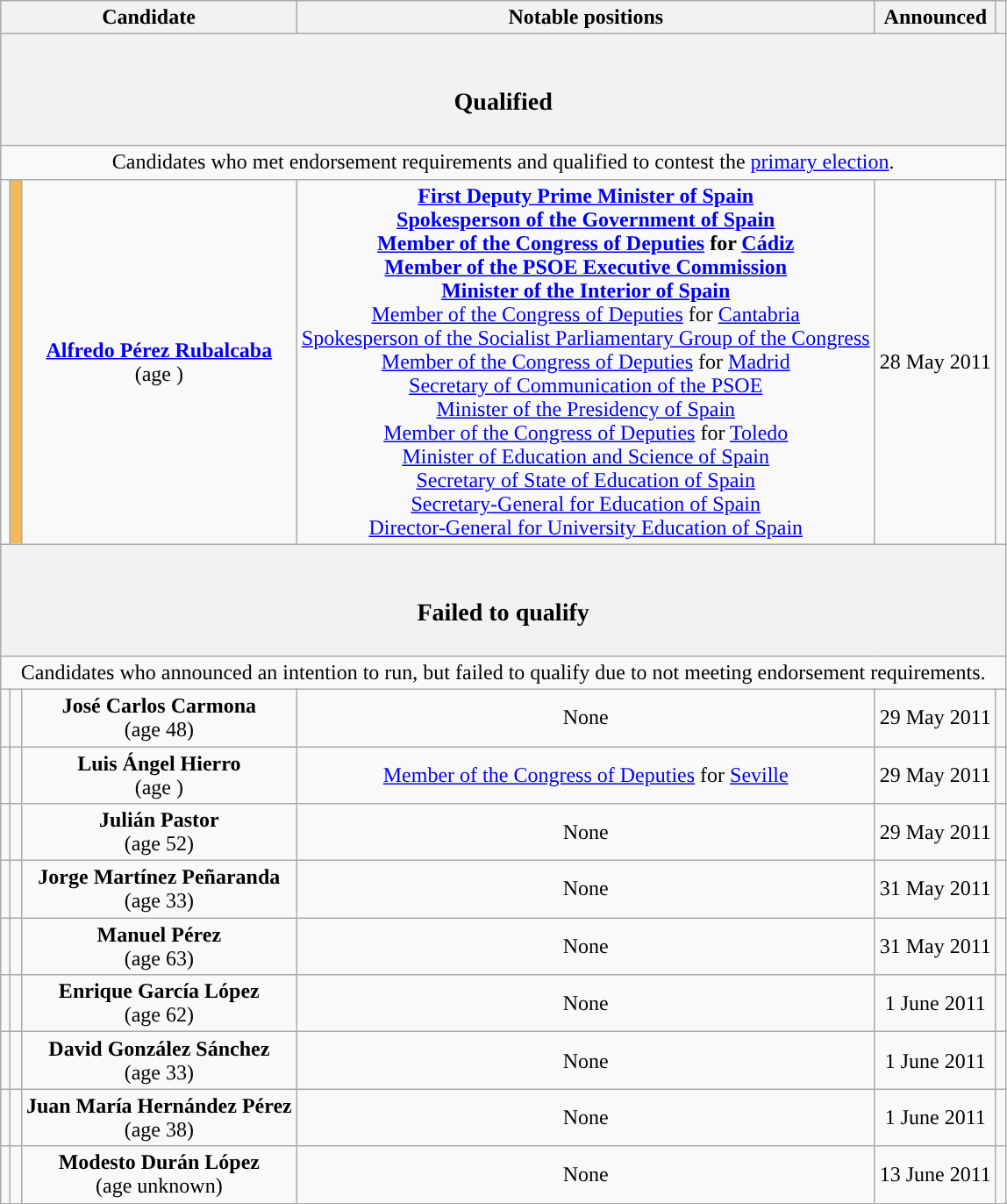<table class="wikitable" style="text-align:center;">
<tr>
<th colspan="3">Candidate</th>
<th>Notable positions</th>
<th>Announced</th>
<th></th>
</tr>
<tr>
<th colspan="6"><br><h3>Qualified</h3></th>
</tr>
<tr>
<td colspan="6">Candidates who met endorsement requirements and qualified to contest the <a href='#'>primary election</a>.</td>
</tr>
<tr>
<td></td>
<td width="1px" style="color:inherit;background:#F2B95B"></td>
<td><strong><a href='#'>Alfredo Pérez Rubalcaba</a></strong><br>(age )</td>
<td><strong><a href='#'>First Deputy Prime Minister of Spain</a> <br><a href='#'>Spokesperson of the Government of Spain</a> <br><a href='#'>Member of the Congress of Deputies</a> for <a href='#'>Cádiz</a> <br><a href='#'>Member of the PSOE Executive Commission</a> <br><a href='#'>Minister of the Interior of Spain</a> </strong><br><a href='#'>Member of the Congress of Deputies</a> for <a href='#'>Cantabria</a> <br><a href='#'>Spokesperson of the Socialist Parliamentary Group of the Congress</a> <br><a href='#'>Member of the Congress of Deputies</a> for <a href='#'>Madrid</a> <br><a href='#'>Secretary of Communication of the PSOE</a> <br><a href='#'>Minister of the Presidency of Spain</a> <br><a href='#'>Member of the Congress of Deputies</a> for <a href='#'>Toledo</a> <br><a href='#'>Minister of Education and Science of Spain</a> <br><a href='#'>Secretary of State of Education of Spain</a> <br><a href='#'>Secretary-General for Education of Spain</a> <br><a href='#'>Director-General for University Education of Spain</a> </td>
<td>28 May 2011</td>
<td><br></td>
</tr>
<tr>
<th colspan="6"><br><h3>Failed to qualify</h3></th>
</tr>
<tr>
<td colspan="6">Candidates who announced an intention to run, but failed to qualify due to not meeting endorsement requirements.</td>
</tr>
<tr>
<td></td>
<td style="color:inherit;background:"></td>
<td><strong>José Carlos Carmona</strong><br>(age 48)</td>
<td>None</td>
<td>29 May 2011</td>
<td><br><br></td>
</tr>
<tr>
<td></td>
<td style="color:inherit;background:"></td>
<td><strong>Luis Ángel Hierro</strong><br>(age )</td>
<td><a href='#'>Member of the Congress of Deputies</a> for <a href='#'>Seville</a> </td>
<td>29 May 2011</td>
<td><br></td>
</tr>
<tr>
<td></td>
<td style="color:inherit;background:"></td>
<td><strong>Julián Pastor</strong><br>(age 52)</td>
<td>None</td>
<td>29 May 2011</td>
<td><br></td>
</tr>
<tr>
<td></td>
<td style="color:inherit;background:"></td>
<td><strong>Jorge Martínez Peñaranda</strong><br>(age 33)</td>
<td>None</td>
<td>31 May 2011</td>
<td><br></td>
</tr>
<tr>
<td></td>
<td style="color:inherit;background:"></td>
<td><strong>Manuel Pérez</strong><br>(age 63)</td>
<td>None</td>
<td>31 May 2011</td>
<td><br></td>
</tr>
<tr>
<td></td>
<td style="color:inherit;background:"></td>
<td><strong>Enrique García López</strong><br>(age 62)</td>
<td>None</td>
<td>1 June 2011</td>
<td><br></td>
</tr>
<tr>
<td></td>
<td style="color:inherit;background:"></td>
<td><strong>David González Sánchez</strong><br>(age 33)</td>
<td>None</td>
<td>1 June 2011</td>
<td><br></td>
</tr>
<tr>
<td></td>
<td style="color:inherit;background:"></td>
<td><strong>Juan María Hernández Pérez</strong><br>(age 38)</td>
<td>None</td>
<td>1 June 2011</td>
<td><br></td>
</tr>
<tr>
<td></td>
<td style="color:inherit;background:"></td>
<td><strong>Modesto Durán López</strong><br>(age unknown)</td>
<td>None</td>
<td>13 June 2011</td>
<td></td>
</tr>
</table>
